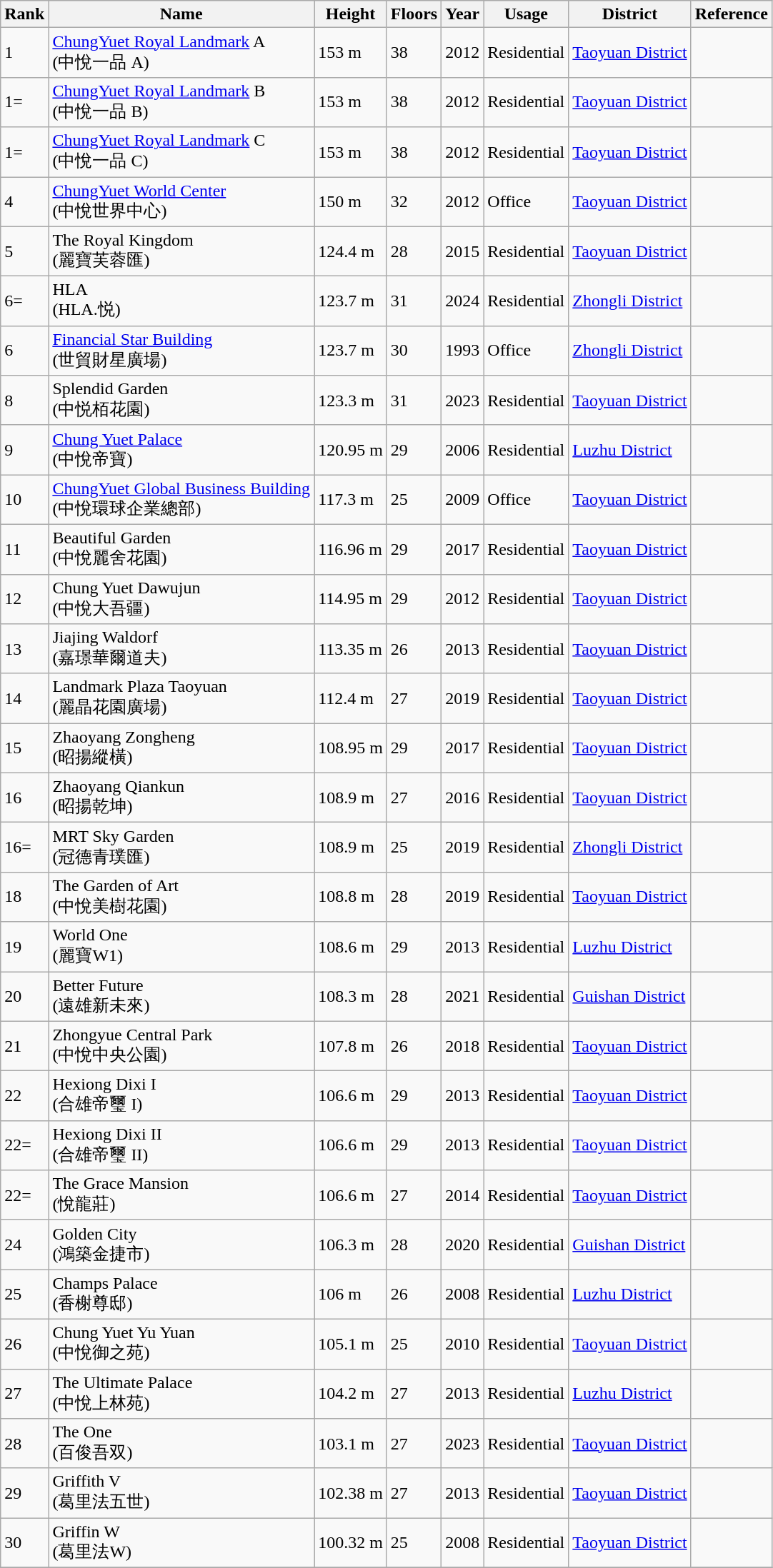<table class="wikitable sortable">
<tr>
<th>Rank</th>
<th>Name</th>
<th>Height</th>
<th>Floors</th>
<th>Year</th>
<th>Usage</th>
<th>District</th>
<th>Reference</th>
</tr>
<tr>
<td>1</td>
<td><a href='#'>ChungYuet Royal Landmark</a> A <br> (中悅一品 A)</td>
<td>153 m</td>
<td>38</td>
<td>2012</td>
<td>Residential</td>
<td><a href='#'>Taoyuan District</a></td>
<td></td>
</tr>
<tr>
<td>1=</td>
<td><a href='#'>ChungYuet Royal Landmark</a> B <br> (中悅一品 B)</td>
<td>153 m</td>
<td>38</td>
<td>2012</td>
<td>Residential</td>
<td><a href='#'>Taoyuan District</a></td>
<td></td>
</tr>
<tr>
<td>1=</td>
<td><a href='#'>ChungYuet Royal Landmark</a> C <br> (中悅一品 C)</td>
<td>153 m</td>
<td>38</td>
<td>2012</td>
<td>Residential</td>
<td><a href='#'>Taoyuan District</a></td>
<td></td>
</tr>
<tr>
<td>4</td>
<td><a href='#'>ChungYuet World Center</a> <br> (中悅世界中心)</td>
<td>150 m</td>
<td>32</td>
<td>2012</td>
<td>Office</td>
<td><a href='#'>Taoyuan District</a></td>
<td></td>
</tr>
<tr>
<td>5</td>
<td>The Royal Kingdom <br> (麗寶芙蓉匯)</td>
<td>124.4 m</td>
<td>28</td>
<td>2015</td>
<td>Residential</td>
<td><a href='#'>Taoyuan District</a></td>
<td></td>
</tr>
<tr>
<td>6=</td>
<td>HLA <br> (HLA.悦)</td>
<td>123.7 m</td>
<td>31</td>
<td>2024</td>
<td>Residential</td>
<td><a href='#'>Zhongli District</a></td>
<td></td>
</tr>
<tr>
<td>6</td>
<td><a href='#'>Financial Star Building</a> <br> (世貿財星廣場)</td>
<td>123.7 m</td>
<td>30</td>
<td>1993</td>
<td>Office</td>
<td><a href='#'>Zhongli District</a></td>
<td></td>
</tr>
<tr>
<td>8</td>
<td>Splendid Garden <br> (中悦栢花園)</td>
<td>123.3 m</td>
<td>31</td>
<td>2023</td>
<td>Residential</td>
<td><a href='#'>Taoyuan District</a></td>
<td></td>
</tr>
<tr>
<td>9</td>
<td><a href='#'>Chung Yuet Palace</a> <br> (中悅帝寶)</td>
<td>120.95 m</td>
<td>29</td>
<td>2006</td>
<td>Residential</td>
<td><a href='#'>Luzhu District</a></td>
<td></td>
</tr>
<tr>
<td>10</td>
<td><a href='#'>ChungYuet Global Business Building</a> <br> (中悅環球企業總部)</td>
<td>117.3 m</td>
<td>25</td>
<td>2009</td>
<td>Office</td>
<td><a href='#'>Taoyuan District</a></td>
<td></td>
</tr>
<tr>
<td>11</td>
<td>Beautiful Garden <br> (中悅麗舍花園)</td>
<td>116.96 m</td>
<td>29</td>
<td>2017</td>
<td>Residential</td>
<td><a href='#'>Taoyuan District</a></td>
<td></td>
</tr>
<tr>
<td>12</td>
<td>Chung Yuet Dawujun <br> (中悅大吾疆)</td>
<td>114.95 m</td>
<td>29</td>
<td>2012</td>
<td>Residential</td>
<td><a href='#'>Taoyuan District</a></td>
<td></td>
</tr>
<tr>
<td>13</td>
<td>Jiajing Waldorf <br> (嘉璟華爾道夫)</td>
<td>113.35 m</td>
<td>26</td>
<td>2013</td>
<td>Residential</td>
<td><a href='#'>Taoyuan District</a></td>
<td></td>
</tr>
<tr>
<td>14</td>
<td>Landmark Plaza Taoyuan <br> (麗晶花園廣場)</td>
<td>112.4 m</td>
<td>27</td>
<td>2019</td>
<td>Residential</td>
<td><a href='#'>Taoyuan District</a></td>
<td></td>
</tr>
<tr>
<td>15</td>
<td>Zhaoyang Zongheng <br> (昭揚縱橫)</td>
<td>108.95 m</td>
<td>29</td>
<td>2017</td>
<td>Residential</td>
<td><a href='#'>Taoyuan District</a></td>
<td></td>
</tr>
<tr>
<td>16</td>
<td>Zhaoyang Qiankun <br> (昭揚乾坤)</td>
<td>108.9 m</td>
<td>27</td>
<td>2016</td>
<td>Residential</td>
<td><a href='#'>Taoyuan District</a></td>
<td></td>
</tr>
<tr>
<td>16=</td>
<td>MRT Sky Garden <br> (冠德青璞匯)</td>
<td>108.9 m</td>
<td>25</td>
<td>2019</td>
<td>Residential</td>
<td><a href='#'>Zhongli District</a></td>
<td></td>
</tr>
<tr>
<td>18</td>
<td>The Garden of Art <br> (中悅美樹花園)</td>
<td>108.8 m</td>
<td>28</td>
<td>2019</td>
<td>Residential</td>
<td><a href='#'>Taoyuan District</a></td>
<td></td>
</tr>
<tr>
<td>19</td>
<td>World One <br> (麗寶W1)</td>
<td>108.6 m</td>
<td>29</td>
<td>2013</td>
<td>Residential</td>
<td><a href='#'>Luzhu District</a></td>
<td></td>
</tr>
<tr>
<td>20</td>
<td>Better Future <br> (遠雄新未來)</td>
<td>108.3 m</td>
<td>28</td>
<td>2021</td>
<td>Residential</td>
<td><a href='#'>Guishan District</a></td>
<td></td>
</tr>
<tr>
<td>21</td>
<td>Zhongyue Central Park <br> (中悅中央公園)</td>
<td>107.8 m</td>
<td>26</td>
<td>2018</td>
<td>Residential</td>
<td><a href='#'>Taoyuan District</a></td>
<td></td>
</tr>
<tr>
<td>22</td>
<td>Hexiong Dixi I <br> (合雄帝璽 I)</td>
<td>106.6 m</td>
<td>29</td>
<td>2013</td>
<td>Residential</td>
<td><a href='#'>Taoyuan District</a></td>
<td></td>
</tr>
<tr>
<td>22=</td>
<td>Hexiong Dixi II <br> (合雄帝璽 II)</td>
<td>106.6 m</td>
<td>29</td>
<td>2013</td>
<td>Residential</td>
<td><a href='#'>Taoyuan District</a></td>
<td></td>
</tr>
<tr>
<td>22=</td>
<td>The Grace Mansion <br> (悅龍莊)</td>
<td>106.6 m</td>
<td>27</td>
<td>2014</td>
<td>Residential</td>
<td><a href='#'>Taoyuan District</a></td>
<td></td>
</tr>
<tr>
<td>24</td>
<td>Golden City <br> (鴻築金捷市)</td>
<td>106.3 m</td>
<td>28</td>
<td>2020</td>
<td>Residential</td>
<td><a href='#'>Guishan District</a></td>
<td></td>
</tr>
<tr>
<td>25</td>
<td>Champs Palace <br> (香榭尊邸)</td>
<td>106 m</td>
<td>26</td>
<td>2008</td>
<td>Residential</td>
<td><a href='#'>Luzhu District</a></td>
<td></td>
</tr>
<tr>
<td>26</td>
<td>Chung Yuet Yu Yuan <br> (中悅御之苑)</td>
<td>105.1 m</td>
<td>25</td>
<td>2010</td>
<td>Residential</td>
<td><a href='#'>Taoyuan District</a></td>
<td></td>
</tr>
<tr>
<td>27</td>
<td>The Ultimate Palace <br> (中悅上林苑)</td>
<td>104.2 m</td>
<td>27</td>
<td>2013</td>
<td>Residential</td>
<td><a href='#'>Luzhu District</a></td>
<td></td>
</tr>
<tr>
<td>28</td>
<td>The One <br> (百俊吾双)</td>
<td>103.1 m</td>
<td>27</td>
<td>2023</td>
<td>Residential</td>
<td><a href='#'>Taoyuan District</a></td>
<td></td>
</tr>
<tr>
<td>29</td>
<td>Griffith V <br> (葛里法五世)</td>
<td>102.38 m</td>
<td>27</td>
<td>2013</td>
<td>Residential</td>
<td><a href='#'>Taoyuan District</a></td>
<td></td>
</tr>
<tr>
<td>30</td>
<td>Griffin W <br> (葛里法W)</td>
<td>100.32 m</td>
<td>25</td>
<td>2008</td>
<td>Residential</td>
<td><a href='#'>Taoyuan District</a></td>
<td></td>
</tr>
<tr>
</tr>
</table>
